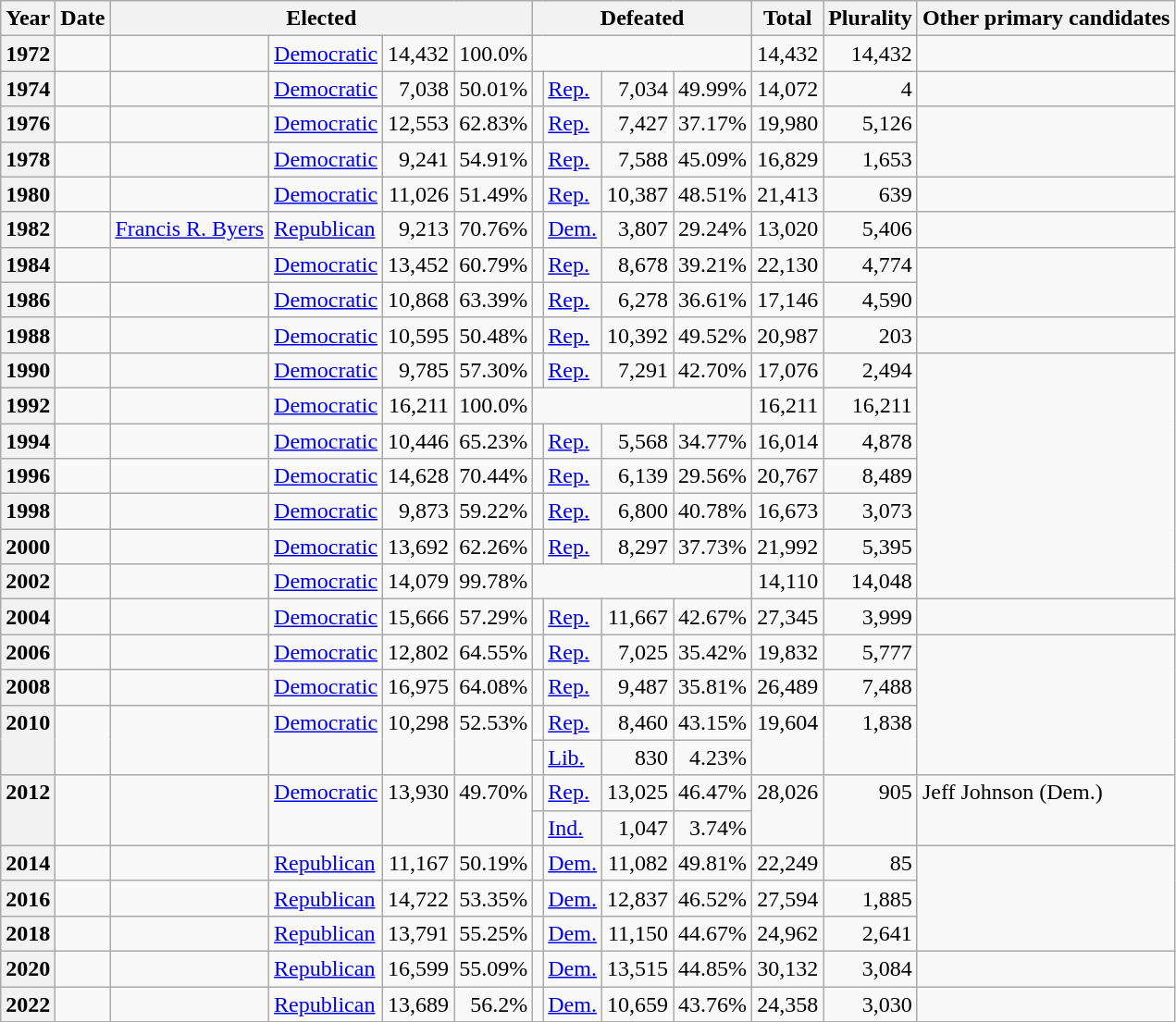<table class=wikitable>
<tr>
<th>Year</th>
<th>Date</th>
<th ! colspan="4">Elected</th>
<th ! colspan="4">Defeated</th>
<th>Total</th>
<th>Plurality</th>
<th>Other primary candidates</th>
</tr>
<tr>
<th valign="top">1972</th>
<td valign="top"></td>
<td valign="top"></td>
<td valign="top" ><a href='#'>Democratic</a></td>
<td valign="top" align="right">14,432</td>
<td valign="top" align="right">100.0%</td>
<td valign="top" colspan="4"></td>
<td valign="top" align="right">14,432</td>
<td valign="top" align="right">14,432</td>
<td valign="top"></td>
</tr>
<tr>
<th valign="top">1974</th>
<td valign="top"></td>
<td valign="top"></td>
<td valign="top" ><a href='#'>Democratic</a></td>
<td valign="top" align="right">7,038</td>
<td valign="top" align="right">50.01%</td>
<td valign="top"></td>
<td valign="top" ><a href='#'>Rep.</a></td>
<td valign="top" align="right">7,034</td>
<td valign="top" align="right">49.99%</td>
<td valign="top" align="right">14,072</td>
<td valign="top" align="right">4</td>
<td valign="top"></td>
</tr>
<tr>
<th valign="top">1976</th>
<td valign="top"></td>
<td valign="top"></td>
<td valign="top" ><a href='#'>Democratic</a></td>
<td valign="top" align="right">12,553</td>
<td valign="top" align="right">62.83%</td>
<td valign="top"></td>
<td valign="top" ><a href='#'>Rep.</a></td>
<td valign="top" align="right">7,427</td>
<td valign="top" align="right">37.17%</td>
<td valign="top" align="right">19,980</td>
<td valign="top" align="right">5,126</td>
<td valign="top" rowspan="2"></td>
</tr>
<tr>
<th valign="top">1978</th>
<td valign="top"></td>
<td valign="top"></td>
<td valign="top" ><a href='#'>Democratic</a></td>
<td valign="top" align="right">9,241</td>
<td valign="top" align="right">54.91%</td>
<td valign="top"></td>
<td valign="top" ><a href='#'>Rep.</a></td>
<td valign="top" align="right">7,588</td>
<td valign="top" align="right">45.09%</td>
<td valign="top" align="right">16,829</td>
<td valign="top" align="right">1,653</td>
</tr>
<tr>
<th valign="top">1980</th>
<td valign="top"></td>
<td valign="top"></td>
<td valign="top" ><a href='#'>Democratic</a></td>
<td valign="top" align="right">11,026</td>
<td valign="top" align="right">51.49%</td>
<td valign="top"></td>
<td valign="top" ><a href='#'>Rep.</a></td>
<td valign="top" align="right">10,387</td>
<td valign="top" align="right">48.51%</td>
<td valign="top" align="right">21,413</td>
<td valign="top" align="right">639</td>
<td valign="top"></td>
</tr>
<tr>
<th valign="top">1982</th>
<td valign="top"></td>
<td valign="top"><a href='#'>Francis R. Byers</a></td>
<td valign="top" ><a href='#'>Republican</a></td>
<td valign="top" align="right">9,213</td>
<td valign="top" align="right">70.76%</td>
<td valign="top"></td>
<td valign="top" ><a href='#'>Dem.</a></td>
<td valign="top" align="right">3,807</td>
<td valign="top" align="right">29.24%</td>
<td valign="top" align="right">13,020</td>
<td valign="top" align="right">5,406</td>
<td valign="top"></td>
</tr>
<tr>
<th valign="top">1984</th>
<td valign="top"></td>
<td valign="top"></td>
<td valign="top" ><a href='#'>Democratic</a></td>
<td valign="top" align="right">13,452</td>
<td valign="top" align="right">60.79%</td>
<td valign="top"></td>
<td valign="top" ><a href='#'>Rep.</a></td>
<td valign="top" align="right">8,678</td>
<td valign="top" align="right">39.21%</td>
<td valign="top" align="right">22,130</td>
<td valign="top" align="right">4,774</td>
<td rowspan="2"></td>
</tr>
<tr>
<th valign="top">1986</th>
<td valign="top"></td>
<td valign="top"></td>
<td valign="top" ><a href='#'>Democratic</a></td>
<td valign="top" align="right">10,868</td>
<td valign="top" align="right">63.39%</td>
<td valign="top"></td>
<td valign="top" ><a href='#'>Rep.</a></td>
<td valign="top" align="right">6,278</td>
<td valign="top" align="right">36.61%</td>
<td valign="top" align="right">17,146</td>
<td valign="top" align="right">4,590</td>
</tr>
<tr>
<th valign="top">1988</th>
<td valign="top"></td>
<td valign="top"></td>
<td valign="top" ><a href='#'>Democratic</a></td>
<td valign="top" align="right">10,595</td>
<td valign="top" align="right">50.48%</td>
<td valign="top"></td>
<td valign="top" ><a href='#'>Rep.</a></td>
<td valign="top" align="right">10,392</td>
<td valign="top" align="right">49.52%</td>
<td valign="top" align="right">20,987</td>
<td valign="top" align="right">203</td>
<td valign="top"></td>
</tr>
<tr>
<th valign="top">1990</th>
<td valign="top"></td>
<td valign="top"></td>
<td valign="top" ><a href='#'>Democratic</a></td>
<td valign="top" align="right">9,785</td>
<td valign="top" align="right">57.30%</td>
<td valign="top"></td>
<td valign="top" ><a href='#'>Rep.</a></td>
<td valign="top" align="right">7,291</td>
<td valign="top" align="right">42.70%</td>
<td valign="top" align="right">17,076</td>
<td valign="top" align="right">2,494</td>
<td rowspan="7"></td>
</tr>
<tr>
<th valign="top">1992</th>
<td valign="top"></td>
<td valign="top"></td>
<td valign="top" ><a href='#'>Democratic</a></td>
<td valign="top" align="right">16,211</td>
<td valign="top" align="right">100.0%</td>
<td valign="top" colspan="4"></td>
<td valign="top" align="right">16,211</td>
<td valign="top" align="right">16,211</td>
</tr>
<tr>
<th valign="top">1994</th>
<td valign="top"></td>
<td valign="top"></td>
<td valign="top" ><a href='#'>Democratic</a></td>
<td valign="top" align="right">10,446</td>
<td valign="top" align="right">65.23%</td>
<td valign="top"></td>
<td valign="top" ><a href='#'>Rep.</a></td>
<td valign="top" align="right">5,568</td>
<td valign="top" align="right">34.77%</td>
<td valign="top" align="right">16,014</td>
<td valign="top" align="right">4,878</td>
</tr>
<tr>
<th valign="top">1996</th>
<td valign="top"></td>
<td valign="top"></td>
<td valign="top" ><a href='#'>Democratic</a></td>
<td valign="top" align="right">14,628</td>
<td valign="top" align="right">70.44%</td>
<td valign="top"></td>
<td valign="top" ><a href='#'>Rep.</a></td>
<td valign="top" align="right">6,139</td>
<td valign="top" align="right">29.56%</td>
<td valign="top" align="right">20,767</td>
<td valign="top" align="right">8,489</td>
</tr>
<tr>
<th valign="top">1998</th>
<td valign="top"></td>
<td valign="top"></td>
<td valign="top" ><a href='#'>Democratic</a></td>
<td valign="top" align="right">9,873</td>
<td valign="top" align="right">59.22%</td>
<td valign="top"></td>
<td valign="top" ><a href='#'>Rep.</a></td>
<td valign="top" align="right">6,800</td>
<td valign="top" align="right">40.78%</td>
<td valign="top" align="right">16,673</td>
<td valign="top" align="right">3,073</td>
</tr>
<tr>
<th valign="top">2000</th>
<td valign="top"></td>
<td valign="top"></td>
<td valign="top" ><a href='#'>Democratic</a></td>
<td valign="top" align="right">13,692</td>
<td valign="top" align="right">62.26%</td>
<td valign="top"></td>
<td valign="top" ><a href='#'>Rep.</a></td>
<td valign="top" align="right">8,297</td>
<td valign="top" align="right">37.73%</td>
<td valign="top" align="right">21,992</td>
<td valign="top" align="right">5,395</td>
</tr>
<tr>
<th valign="top">2002</th>
<td valign="top"></td>
<td valign="top"></td>
<td valign="top" ><a href='#'>Democratic</a></td>
<td valign="top" align="right">14,079</td>
<td valign="top" align="right">99.78%</td>
<td colspan="4"></td>
<td valign="top" align="right">14,110</td>
<td valign="top" align="right">14,048</td>
</tr>
<tr>
<th valign="top">2004</th>
<td valign="top"></td>
<td valign="top"></td>
<td valign="top" ><a href='#'>Democratic</a></td>
<td valign="top" align="right">15,666</td>
<td valign="top" align="right">57.29%</td>
<td valign="top"></td>
<td valign="top" ><a href='#'>Rep.</a></td>
<td valign="top" align="right">11,667</td>
<td valign="top" align="right">42.67%</td>
<td valign="top" align="right">27,345</td>
<td valign="top" align="right">3,999</td>
<td valign="top"></td>
</tr>
<tr>
<th valign="top">2006</th>
<td valign="top"></td>
<td valign="top"></td>
<td valign="top" ><a href='#'>Democratic</a></td>
<td valign="top" align="right">12,802</td>
<td valign="top" align="right">64.55%</td>
<td valign="top"></td>
<td valign="top" ><a href='#'>Rep.</a></td>
<td valign="top" align="right">7,025</td>
<td valign="top" align="right">35.42%</td>
<td valign="top" align="right">19,832</td>
<td valign="top" align="right">5,777</td>
<td rowspan="4"></td>
</tr>
<tr>
<th valign="top">2008</th>
<td valign="top"></td>
<td valign="top"></td>
<td valign="top" ><a href='#'>Democratic</a></td>
<td valign="top" align="right">16,975</td>
<td valign="top" align="right">64.08%</td>
<td valign="top"></td>
<td valign="top" ><a href='#'>Rep.</a></td>
<td valign="top" align="right">9,487</td>
<td valign="top" align="right">35.81%</td>
<td valign="top" align="right">26,489</td>
<td valign="top" align="right">7,488</td>
</tr>
<tr>
<th valign="top" rowspan="2">2010</th>
<td valign="top" rowspan="2"></td>
<td valign="top" rowspan="2"></td>
<td valign="top" rowspan="2" ><a href='#'>Democratic</a></td>
<td valign="top" rowspan="2" align="right">10,298</td>
<td valign="top" rowspan="2" align="right">52.53%</td>
<td valign="top"></td>
<td valign="top" ><a href='#'>Rep.</a></td>
<td valign="top" align="right">8,460</td>
<td valign="top" align="right">43.15%</td>
<td valign="top" rowspan="2" align="right">19,604</td>
<td valign="top" rowspan="2" align="right">1,838</td>
</tr>
<tr>
<td valign="top"></td>
<td valign="top" ><a href='#'>Lib.</a></td>
<td valign="top" align="right">830</td>
<td valign="top" align="right">4.23%</td>
</tr>
<tr>
<th valign="top" rowspan="2">2012</th>
<td valign="top" rowspan="2"></td>
<td valign="top" rowspan="2"></td>
<td valign="top" rowspan="2" ><a href='#'>Democratic</a></td>
<td valign="top" rowspan="2" align="right">13,930</td>
<td valign="top" rowspan="2" align="right">49.70%</td>
<td valign="top"></td>
<td valign="top" ><a href='#'>Rep.</a></td>
<td valign="top" align="right">13,025</td>
<td valign="top" align="right">46.47%</td>
<td valign="top" rowspan="2" align="right">28,026</td>
<td valign="top" rowspan="2" align="right">905</td>
<td valign="top" rowspan="2">Jeff Johnson (Dem.)</td>
</tr>
<tr>
<td valign="top"></td>
<td valign="top" ><a href='#'>Ind.</a></td>
<td valign="top" align="right">1,047</td>
<td valign="top" align="right">3.74%</td>
</tr>
<tr>
<th valign="top">2014</th>
<td valign="top"></td>
<td valign="top"></td>
<td valign="top" ><a href='#'>Republican</a></td>
<td valign="top" align="right">11,167</td>
<td valign="top" align="right">50.19%</td>
<td valign="top"></td>
<td valign="top" ><a href='#'>Dem.</a></td>
<td valign="top" align="right">11,082</td>
<td valign="top" align="right">49.81%</td>
<td valign="top" align="right">22,249</td>
<td valign="top" align="right">85</td>
<td rowspan="3"></td>
</tr>
<tr>
<th valign="top">2016</th>
<td valign="top"></td>
<td valign="top"></td>
<td valign="top" ><a href='#'>Republican</a></td>
<td valign="top" align="right">14,722</td>
<td valign="top" align="right">53.35%</td>
<td valign="top"></td>
<td valign="top" ><a href='#'>Dem.</a></td>
<td valign="top" align="right">12,837</td>
<td valign="top" align="right">46.52%</td>
<td valign="top" align="right">27,594</td>
<td valign="top" align="right">1,885</td>
</tr>
<tr>
<th valign="top">2018</th>
<td valign="top"></td>
<td valign="top"></td>
<td valign="top" ><a href='#'>Republican</a></td>
<td valign="top" align="right">13,791</td>
<td valign="top" align="right">55.25%</td>
<td valign="top"></td>
<td valign="top" ><a href='#'>Dem.</a></td>
<td valign="top" align="right">11,150</td>
<td valign="top" align="right">44.67%</td>
<td valign="top" align="right">24,962</td>
<td valign="top" align="right">2,641</td>
</tr>
<tr>
<th valign="top">2020</th>
<td valign="top"></td>
<td valign="top"></td>
<td valign="top" ><a href='#'>Republican</a></td>
<td valign="top" align="right">16,599</td>
<td valign="top" align="right">55.09%</td>
<td valign="top"></td>
<td valign="top" ><a href='#'>Dem.</a></td>
<td valign="top" align="right">13,515</td>
<td valign="top" align="right">44.85%</td>
<td valign="top" align="right">30,132</td>
<td valign="top" align="right">3,084</td>
<td valign="top"></td>
</tr>
<tr>
<th valign="top">2022</th>
<td valign="top"></td>
<td valign="top"></td>
<td valign="top" ><a href='#'>Republican</a></td>
<td valign="top" align="right">13,689</td>
<td valign="top" align="right">56.2%</td>
<td valign="top"></td>
<td valign="top" ><a href='#'>Dem.</a></td>
<td valign="top" align="right">10,659</td>
<td valign="top" align="right">43.76%</td>
<td valign="top" align="right">24,358</td>
<td valign="top" align="right">3,030</td>
<td valign="top"></td>
</tr>
</table>
